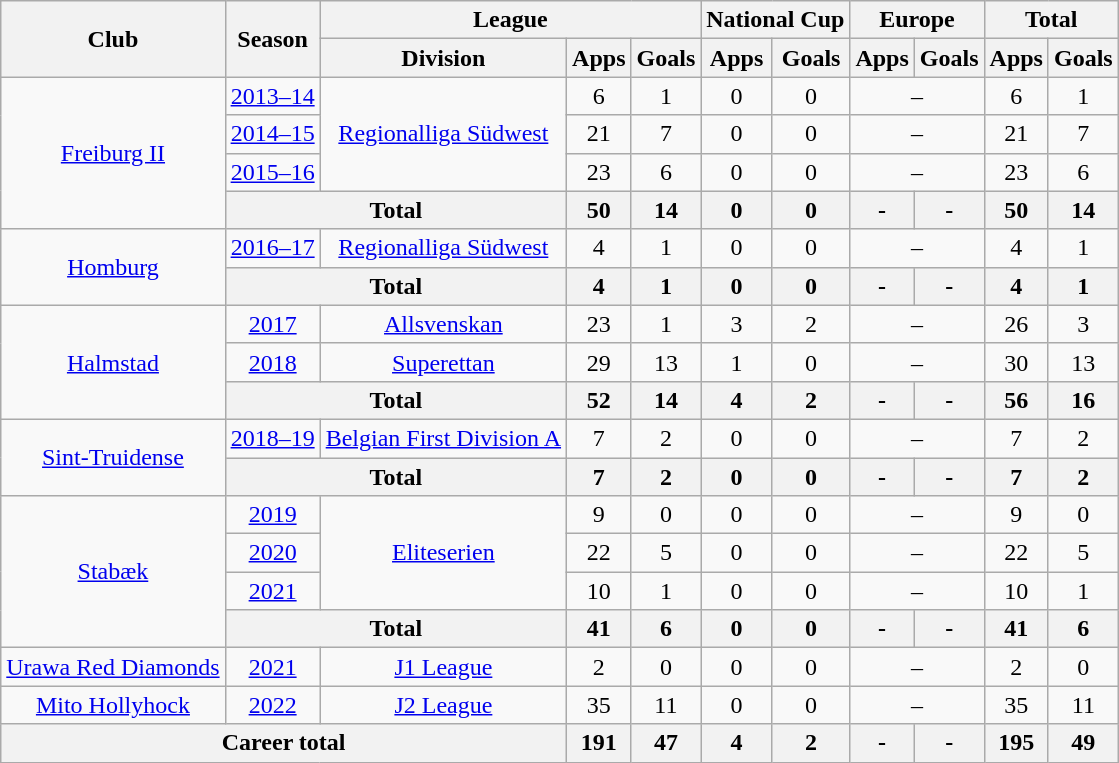<table class="wikitable" style="text-align: center;">
<tr>
<th rowspan="2">Club</th>
<th rowspan="2">Season</th>
<th colspan="3">League</th>
<th colspan="2">National Cup</th>
<th colspan="2">Europe</th>
<th colspan="2">Total</th>
</tr>
<tr>
<th>Division</th>
<th>Apps</th>
<th>Goals</th>
<th>Apps</th>
<th>Goals</th>
<th>Apps</th>
<th>Goals</th>
<th>Apps</th>
<th>Goals</th>
</tr>
<tr>
<td rowspan="4" valign="center"><a href='#'>Freiburg II</a></td>
<td><a href='#'>2013–14</a></td>
<td rowspan="3" valign="center"><a href='#'>Regionalliga Südwest</a></td>
<td>6</td>
<td>1</td>
<td>0</td>
<td>0</td>
<td colspan="2">–</td>
<td>6</td>
<td>1</td>
</tr>
<tr>
<td><a href='#'>2014–15</a></td>
<td>21</td>
<td>7</td>
<td>0</td>
<td>0</td>
<td colspan="2">–</td>
<td>21</td>
<td>7</td>
</tr>
<tr>
<td><a href='#'>2015–16</a></td>
<td>23</td>
<td>6</td>
<td>0</td>
<td>0</td>
<td colspan="2">–</td>
<td>23</td>
<td>6</td>
</tr>
<tr>
<th colspan="2">Total</th>
<th>50</th>
<th>14</th>
<th>0</th>
<th>0</th>
<th>-</th>
<th>-</th>
<th>50</th>
<th>14</th>
</tr>
<tr>
<td rowspan="2" valign="center"><a href='#'>Homburg</a></td>
<td><a href='#'>2016–17</a></td>
<td rowspan="1" valign="center"><a href='#'>Regionalliga Südwest</a></td>
<td>4</td>
<td>1</td>
<td>0</td>
<td>0</td>
<td colspan="2">–</td>
<td>4</td>
<td>1</td>
</tr>
<tr>
<th colspan="2">Total</th>
<th>4</th>
<th>1</th>
<th>0</th>
<th>0</th>
<th>-</th>
<th>-</th>
<th>4</th>
<th>1</th>
</tr>
<tr>
<td rowspan="3" valign="center"><a href='#'>Halmstad</a></td>
<td><a href='#'>2017</a></td>
<td rowspan="1" valign="center"><a href='#'>Allsvenskan</a></td>
<td>23</td>
<td>1</td>
<td>3</td>
<td>2</td>
<td colspan="2">–</td>
<td>26</td>
<td>3</td>
</tr>
<tr>
<td><a href='#'>2018</a></td>
<td rowspan="1" valign="center"><a href='#'>Superettan</a></td>
<td>29</td>
<td>13</td>
<td>1</td>
<td>0</td>
<td colspan="2">–</td>
<td>30</td>
<td>13</td>
</tr>
<tr>
<th colspan="2">Total</th>
<th>52</th>
<th>14</th>
<th>4</th>
<th>2</th>
<th>-</th>
<th>-</th>
<th>56</th>
<th>16</th>
</tr>
<tr>
<td rowspan="2" valign="center"><a href='#'>Sint-Truidense</a></td>
<td><a href='#'>2018–19</a></td>
<td rowspan="1" valign="center"><a href='#'>Belgian First Division A</a></td>
<td>7</td>
<td>2</td>
<td>0</td>
<td>0</td>
<td colspan="2">–</td>
<td>7</td>
<td>2</td>
</tr>
<tr>
<th colspan="2">Total</th>
<th>7</th>
<th>2</th>
<th>0</th>
<th>0</th>
<th>-</th>
<th>-</th>
<th>7</th>
<th>2</th>
</tr>
<tr>
<td rowspan="4" valign="center"><a href='#'>Stabæk</a></td>
<td><a href='#'>2019</a></td>
<td rowspan="3" valign="center"><a href='#'>Eliteserien</a></td>
<td>9</td>
<td>0</td>
<td>0</td>
<td>0</td>
<td colspan="2">–</td>
<td>9</td>
<td>0</td>
</tr>
<tr>
<td><a href='#'>2020</a></td>
<td>22</td>
<td>5</td>
<td>0</td>
<td>0</td>
<td colspan="2">–</td>
<td>22</td>
<td>5</td>
</tr>
<tr>
<td><a href='#'>2021</a></td>
<td>10</td>
<td>1</td>
<td>0</td>
<td>0</td>
<td colspan="2">–</td>
<td>10</td>
<td>1</td>
</tr>
<tr>
<th colspan="2">Total</th>
<th>41</th>
<th>6</th>
<th>0</th>
<th>0</th>
<th>-</th>
<th>-</th>
<th>41</th>
<th>6</th>
</tr>
<tr>
<td><a href='#'>Urawa Red Diamonds</a></td>
<td><a href='#'>2021</a></td>
<td><a href='#'>J1 League</a></td>
<td>2</td>
<td>0</td>
<td>0</td>
<td>0</td>
<td colspan="2">–</td>
<td>2</td>
<td>0</td>
</tr>
<tr>
<td><a href='#'>Mito Hollyhock</a></td>
<td><a href='#'>2022</a></td>
<td><a href='#'>J2 League</a></td>
<td>35</td>
<td>11</td>
<td>0</td>
<td>0</td>
<td colspan="2">–</td>
<td>35</td>
<td>11</td>
</tr>
<tr>
<th colspan="3">Career total</th>
<th>191</th>
<th>47</th>
<th>4</th>
<th>2</th>
<th>-</th>
<th>-</th>
<th>195</th>
<th>49</th>
</tr>
</table>
